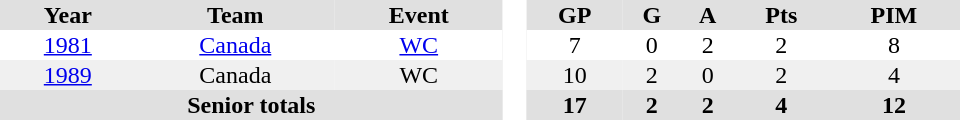<table border="0" cellpadding="1" cellspacing="0" style="text-align:center; width:40em">
<tr ALIGN="center" bgcolor="#e0e0e0">
<th>Year</th>
<th>Team</th>
<th>Event</th>
<th rowspan="99" bgcolor="#ffffff"> </th>
<th>GP</th>
<th>G</th>
<th>A</th>
<th>Pts</th>
<th>PIM</th>
</tr>
<tr>
<td><a href='#'>1981</a></td>
<td><a href='#'>Canada</a></td>
<td><a href='#'>WC</a></td>
<td>7</td>
<td>0</td>
<td>2</td>
<td>2</td>
<td>8</td>
</tr>
<tr bgcolor="#f0f0f0">
<td><a href='#'>1989</a></td>
<td>Canada</td>
<td>WC</td>
<td>10</td>
<td>2</td>
<td>0</td>
<td>2</td>
<td>4</td>
</tr>
<tr bgcolor="#e0e0e0">
<th colspan=3>Senior totals</th>
<th>17</th>
<th>2</th>
<th>2</th>
<th>4</th>
<th>12</th>
</tr>
</table>
